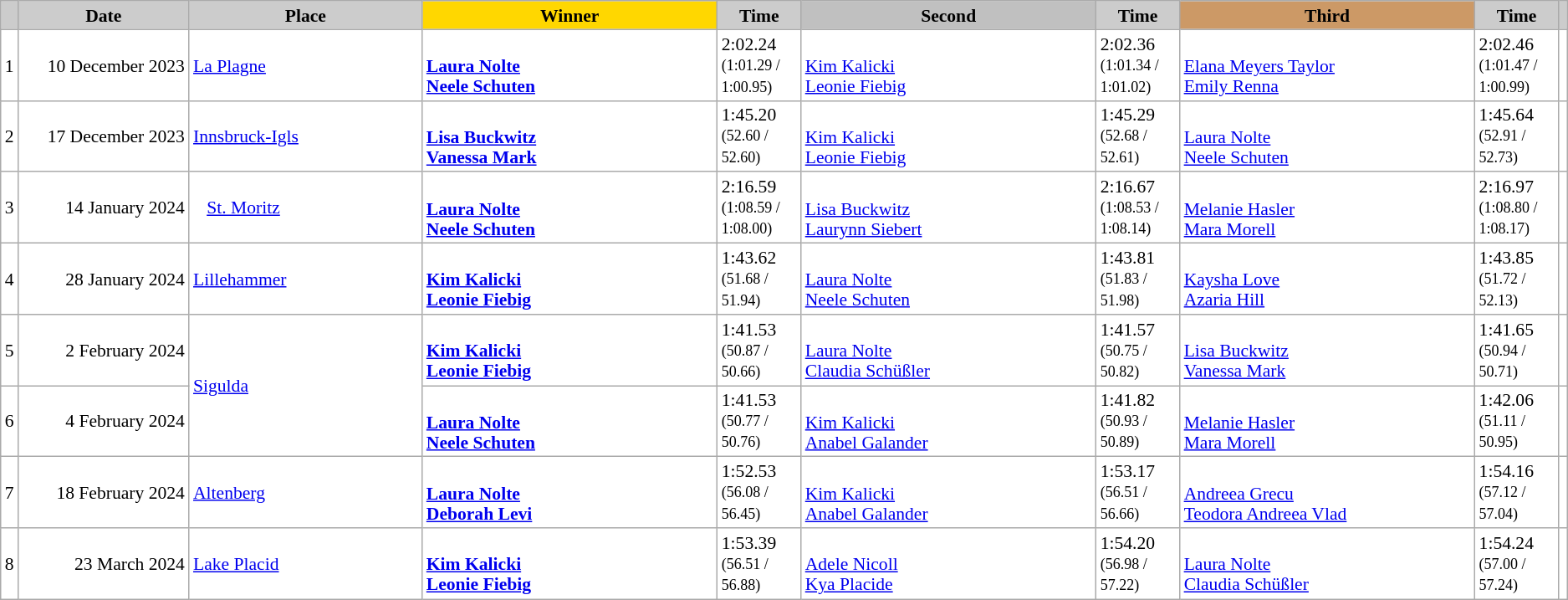<table class="wikitable plainrowheaders" style="background:#fff; font-size:90%; line-height:16px; border:grey solid 1px; border-collapse:collapse;">
<tr>
<th scope="col" style="background:#ccc; width=10 px;"></th>
<th scope="col" style="background:#ccc; width:130px;">Date</th>
<th scope="col" style="background:#ccc; width:180px;">Place</th>
<th scope="col" style="background:gold; width:230px;">Winner</th>
<th scope="col" style="background:#ccc; width:60px;">Time</th>
<th scope="col" style="background:silver; width:230px;">Second</th>
<th scope="col" style="background:#ccc; width:60px;">Time</th>
<th scope="col" style="background:#c96; width:230px;">Third</th>
<th scope="col" style="background:#ccc; width:60px;">Time</th>
<th scope="col" style="background:#ccc; width=10px;"></th>
</tr>
<tr>
<td align="center">1</td>
<td align="right">10 December 2023</td>
<td> <a href='#'>La Plagne</a></td>
<td><strong><small></small><br><a href='#'>Laura Nolte</a><br><a href='#'>Neele Schuten</a></strong></td>
<td>2:02.24<br><small>(1:01.29 / 1:00.95)</small></td>
<td><small></small><br><a href='#'>Kim Kalicki</a><br><a href='#'>Leonie Fiebig</a></td>
<td>2:02.36<br><small>(1:01.34 / 1:01.02)</small></td>
<td><small></small><br><a href='#'>Elana Meyers Taylor</a><br><a href='#'>Emily Renna</a></td>
<td>2:02.46<br><small>(1:01.47 / 1:00.99)</small></td>
<td></td>
</tr>
<tr>
<td align="center">2</td>
<td align="right">17 December 2023</td>
<td> <a href='#'>Innsbruck-Igls</a></td>
<td><strong><small></small><br><a href='#'>Lisa Buckwitz</a><br><a href='#'>Vanessa Mark</a></strong></td>
<td>1:45.20<br><small>(52.60 / 52.60)</small></td>
<td><small></small><br><a href='#'>Kim Kalicki</a><br><a href='#'>Leonie Fiebig</a></td>
<td>1:45.29<br><small>(52.68 / 52.61)</small></td>
<td><small></small><br><a href='#'>Laura Nolte</a><br><a href='#'>Neele Schuten</a></td>
<td>1:45.64<br><small>(52.91 / 52.73)</small></td>
<td></td>
</tr>
<tr>
<td align="center">3</td>
<td align="right">14 January 2024</td>
<td>   <a href='#'>St. Moritz</a></td>
<td><strong><small></small><br><a href='#'>Laura Nolte</a><br><a href='#'>Neele Schuten</a></strong></td>
<td>2:16.59<br><small>(1:08.59 / 1:08.00)</small></td>
<td><small></small><br><a href='#'>Lisa Buckwitz</a><br><a href='#'>Laurynn Siebert</a></td>
<td>2:16.67<br><small>(1:08.53 / 1:08.14)</small></td>
<td><small></small><br><a href='#'>Melanie Hasler</a><br><a href='#'>Mara Morell</a></td>
<td>2:16.97<br><small>(1:08.80 / 1:08.17)</small></td>
<td></td>
</tr>
<tr>
<td align="center">4</td>
<td align="right">28 January 2024</td>
<td> <a href='#'>Lillehammer</a></td>
<td><strong><small></small><br><a href='#'>Kim Kalicki</a><br><a href='#'>Leonie Fiebig</a></strong></td>
<td>1:43.62<br><small>(51.68 / 51.94)</small></td>
<td><small></small><br><a href='#'>Laura Nolte</a><br><a href='#'>Neele Schuten</a></td>
<td>1:43.81<br><small>(51.83 / 51.98)</small></td>
<td><small></small><br><a href='#'>Kaysha Love</a><br><a href='#'>Azaria Hill</a></td>
<td>1:43.85<br><small>(51.72 / 52.13)</small></td>
<td></td>
</tr>
<tr>
<td align="center">5</td>
<td align="right">2 February 2024</td>
<td rowspan=2> <a href='#'>Sigulda</a></td>
<td><strong><small></small><br><a href='#'>Kim Kalicki</a><br><a href='#'>Leonie Fiebig</a></strong></td>
<td>1:41.53<br><small>(50.87 / 50.66)</small></td>
<td><small></small><br><a href='#'>Laura Nolte</a><br><a href='#'>Claudia Schüßler</a></td>
<td>1:41.57<br><small>(50.75 / 50.82)</small></td>
<td><small></small><br><a href='#'>Lisa Buckwitz</a><br><a href='#'>Vanessa Mark</a></td>
<td>1:41.65<br><small>(50.94 / 50.71)</small></td>
<td></td>
</tr>
<tr>
<td align="center">6</td>
<td align="right">4 February 2024</td>
<td><strong><small></small><br><a href='#'>Laura Nolte</a><br><a href='#'>Neele Schuten</a></strong></td>
<td>1:41.53<br><small>(50.77 / 50.76)</small></td>
<td><small></small><br><a href='#'>Kim Kalicki</a><br><a href='#'>Anabel Galander</a></td>
<td>1:41.82<br><small>(50.93 / 50.89)</small></td>
<td><small></small><br><a href='#'>Melanie Hasler</a><br><a href='#'>Mara Morell</a></td>
<td>1:42.06<br><small>(51.11 / 50.95)</small></td>
<td></td>
</tr>
<tr>
<td align="center">7</td>
<td align="right">18 February 2024</td>
<td> <a href='#'>Altenberg</a></td>
<td><strong><small></small><br><a href='#'>Laura Nolte</a><br><a href='#'>Deborah Levi</a></strong></td>
<td>1:52.53<br><small>(56.08 / 56.45)</small></td>
<td><small></small><br><a href='#'>Kim Kalicki</a><br><a href='#'>Anabel Galander</a></td>
<td>1:53.17<br><small>(56.51 / 56.66)</small></td>
<td><small></small><br><a href='#'>Andreea Grecu</a><br><a href='#'>Teodora Andreea Vlad</a></td>
<td>1:54.16<br><small>(57.12 / 57.04)</small></td>
<td></td>
</tr>
<tr>
<td align="center">8</td>
<td align="right">23 March 2024</td>
<td> <a href='#'>Lake Placid</a></td>
<td><strong><small></small><br><a href='#'>Kim Kalicki</a><br><a href='#'>Leonie Fiebig</a></strong></td>
<td>1:53.39<br><small>(56.51 / 56.88)</small></td>
<td><small></small><br><a href='#'>Adele Nicoll</a><br><a href='#'>Kya Placide</a></td>
<td>1:54.20<br><small>(56.98 / 57.22)</small></td>
<td><small></small><br><a href='#'>Laura Nolte</a><br><a href='#'>Claudia Schüßler</a></td>
<td>1:54.24<br><small>(57.00 / 57.24)</small></td>
<td></td>
</tr>
</table>
